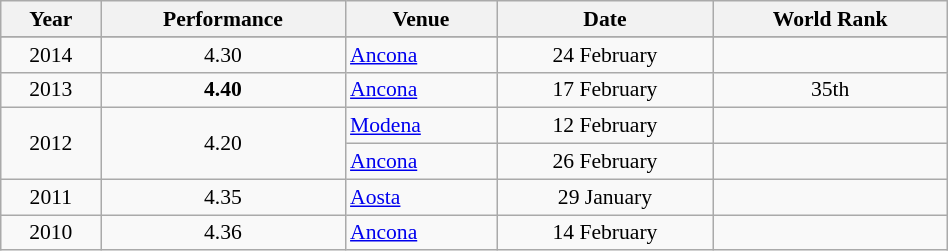<table class="wikitable" width=50% style="font-size:90%; text-align:center;">
<tr>
<th>Year</th>
<th>Performance</th>
<th>Venue</th>
<th>Date</th>
<th>World Rank</th>
</tr>
<tr bgcolor=gold>
</tr>
<tr>
<td>2014</td>
<td>4.30</td>
<td align=left> <a href='#'>Ancona</a></td>
<td>24 February</td>
<td></td>
</tr>
<tr>
<td>2013</td>
<td><strong>4.40</strong></td>
<td align=left> <a href='#'>Ancona</a></td>
<td>17 February</td>
<td>35th</td>
</tr>
<tr>
<td rowspan=2>2012</td>
<td rowspan=2>4.20</td>
<td align=left> <a href='#'>Modena</a></td>
<td>12 February</td>
<td></td>
</tr>
<tr>
<td align=left> <a href='#'>Ancona</a></td>
<td>26 February</td>
<td></td>
</tr>
<tr>
<td>2011</td>
<td>4.35</td>
<td align=left> <a href='#'>Aosta</a></td>
<td>29 January</td>
<td></td>
</tr>
<tr>
<td>2010</td>
<td>4.36</td>
<td align=left> <a href='#'>Ancona</a></td>
<td>14 February</td>
<td></td>
</tr>
</table>
